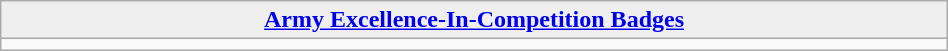<table class="wikitable" style="margin:1em auto;" align="center" width="50%">
<tr>
<th width="20%" style="background:#efefef;"><a href='#'>Army Excellence-In-Competition Badges</a></th>
</tr>
<tr>
<td></td>
</tr>
</table>
